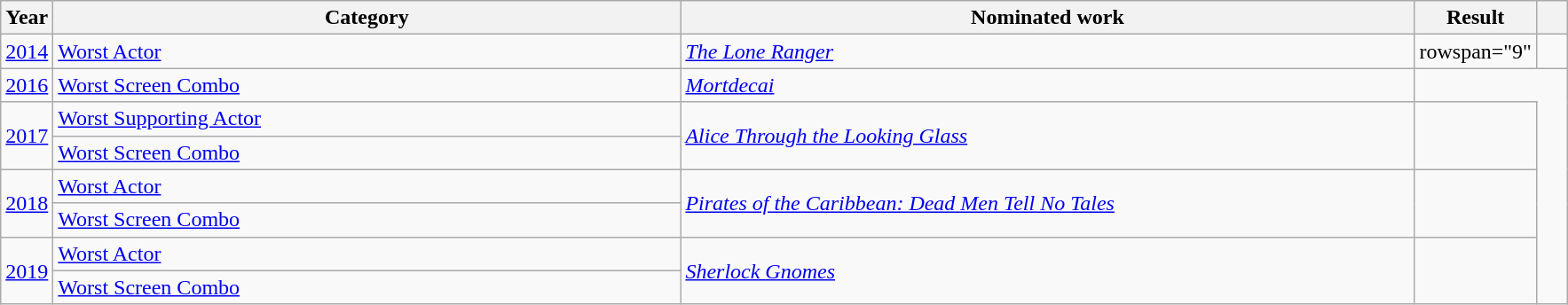<table class="wikitable sortable">
<tr>
<th scope="col" style="width:1em;">Year</th>
<th scope="col" style="width:29em;">Category</th>
<th scope="col" style="width:34em;">Nominated work</th>
<th scope="col" style="width:5em;">Result</th>
<th scope="col" class="unsortable" style="width:1em;"></th>
</tr>
<tr>
<td><a href='#'>2014</a></td>
<td rowspan="2"><a href='#'>Worst Actor</a></td>
<td><em><a href='#'>The Lone Ranger</a></em></td>
<td>rowspan="9" </td>
<td></td>
</tr>
<tr>
<td rowspan="2"><a href='#'>2016</a></td>
<td rowspan="2"><em><a href='#'>Mortdecai</a></em></td>
</tr>
<tr>
<td><a href='#'>Worst Screen Combo</a></td>
</tr>
<tr>
<td rowspan="2"><a href='#'>2017</a></td>
<td><a href='#'>Worst Supporting Actor</a></td>
<td rowspan="2"><em><a href='#'>Alice Through the Looking Glass</a></em></td>
<td rowspan="2"></td>
</tr>
<tr>
<td><a href='#'>Worst Screen Combo</a></td>
</tr>
<tr>
<td rowspan="2"><a href='#'>2018</a></td>
<td><a href='#'>Worst Actor</a></td>
<td rowspan="2"><em><a href='#'>Pirates of the Caribbean: Dead Men Tell No Tales</a></em></td>
<td rowspan="2"></td>
</tr>
<tr>
<td><a href='#'>Worst Screen Combo</a></td>
</tr>
<tr>
<td rowspan="2"><a href='#'>2019</a></td>
<td><a href='#'>Worst Actor</a></td>
<td rowspan="2"><em><a href='#'>Sherlock Gnomes</a></em></td>
<td rowspan="2"></td>
</tr>
<tr>
<td><a href='#'>Worst Screen Combo</a></td>
</tr>
</table>
